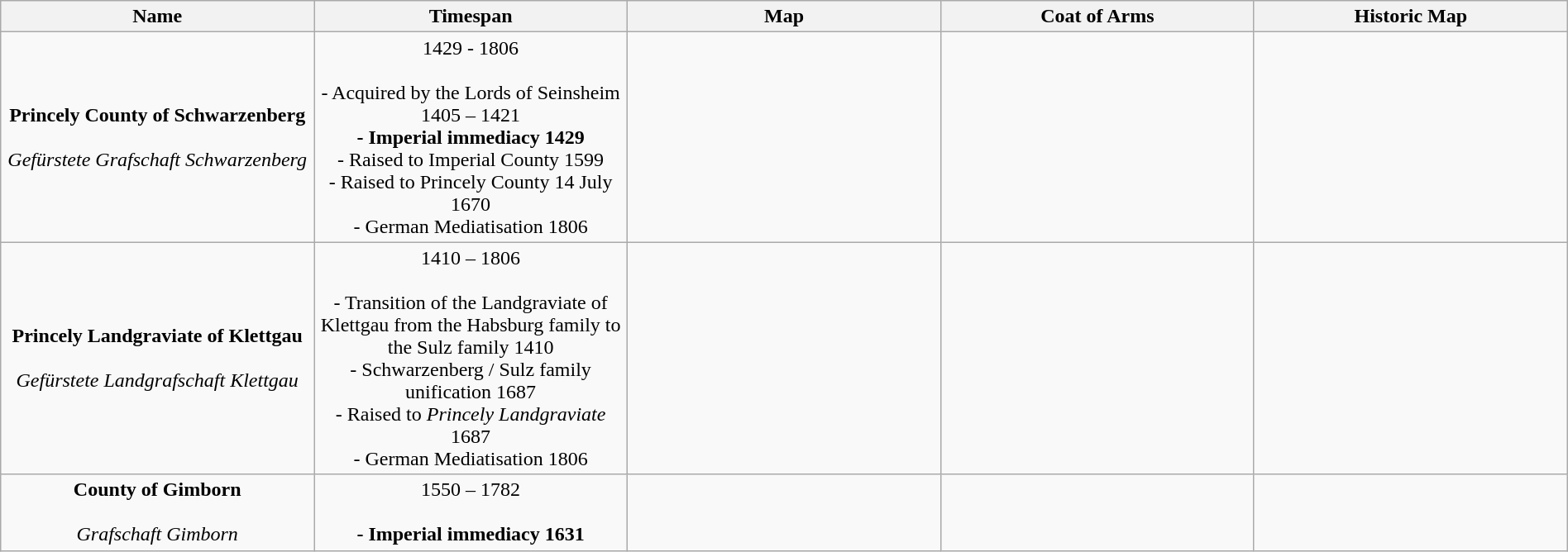<table class="wikitable" style="text-align:center; width:100%">
<tr>
<th width=20%>Name</th>
<th width=20%>Timespan</th>
<th width=20%>Map</th>
<th width=20%>Coat of Arms</th>
<th width=20%>Historic Map</th>
</tr>
<tr>
<td><strong>Princely County of Schwarzenberg</strong><br><br><em>Gefürstete Grafschaft Schwarzenberg</em></td>
<td>1429 - 1806<br><br>- Acquired by the Lords of Seinsheim	1405 – 1421<br><strong>- Imperial immediacy 1429</strong><br>- Raised to Imperial County 1599<br>- Raised to Princely County	14 July 1670<br>- German Mediatisation 1806</td>
<td></td>
<td><br></td>
<td></td>
</tr>
<tr>
<td><strong>Princely Landgraviate of Klettgau</strong><br><br><em>Gefürstete Landgrafschaft Klettgau</em></td>
<td>1410 – 1806<br><br>- Transition of the Landgraviate of Klettgau from the Habsburg family to the Sulz family 1410<br>- Schwarzenberg / Sulz family unification 1687<br>- Raised to <em>Princely Landgraviate</em> 1687<br>- German Mediatisation 1806</td>
<td></td>
<td><br></td>
<td></td>
</tr>
<tr>
<td><strong>County of Gimborn</strong><br><br><em>Grafschaft Gimborn</em></td>
<td>1550 – 1782<br><br><strong>- Imperial immediacy 1631</strong></td>
<td></td>
<td><br></td>
<td></td>
</tr>
</table>
